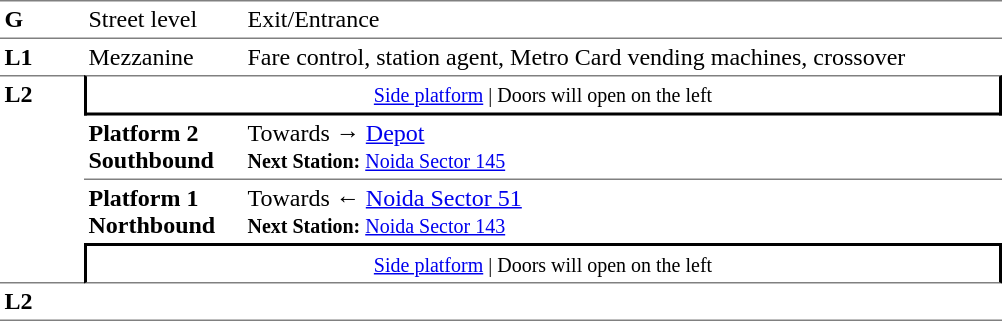<table table border=0 cellspacing=0 cellpadding=3>
<tr>
<td style="border-bottom:solid 1px gray;border-top:solid 1px gray;" width=50 valign=top><strong>G</strong></td>
<td style="border-top:solid 1px gray;border-bottom:solid 1px gray;" width=100 valign=top>Street level</td>
<td style="border-top:solid 1px gray;border-bottom:solid 1px gray;" width=500 valign=top>Exit/Entrance</td>
</tr>
<tr>
<td valign=top><strong>L1</strong></td>
<td valign=top>Mezzanine</td>
<td valign=top>Fare control, station agent, Metro Card vending machines, crossover<br></td>
</tr>
<tr>
<td style="border-top:solid 1px gray;border-bottom:solid 1px gray;" width=50 rowspan=4 valign=top><strong>L2</strong></td>
<td style="border-top:solid 1px gray;border-right:solid 2px black;border-left:solid 2px black;border-bottom:solid 2px black;text-align:center;" colspan=2><small><a href='#'>Side platform</a> | Doors will open on the left </small></td>
</tr>
<tr>
<td style="border-bottom:solid 1px gray;" width=100><span><strong>Platform 2</strong><br><strong>Southbound</strong></span></td>
<td style="border-bottom:solid 1px gray;" width=500>Towards → <a href='#'>Depot</a><br><small><strong>Next Station:</strong> <a href='#'>Noida Sector 145</a></small></td>
</tr>
<tr>
<td><span><strong>Platform 1</strong><br><strong>Northbound</strong></span></td>
<td>Towards ← <a href='#'>Noida Sector 51</a><br><small><strong>Next Station:</strong> <a href='#'>Noida Sector 143</a></small></td>
</tr>
<tr>
<td style="border-top:solid 2px black;border-right:solid 2px black;border-left:solid 2px black;border-bottom:solid 1px gray;" colspan=2  align=center><small><a href='#'>Side platform</a> | Doors will open on the left </small></td>
</tr>
<tr>
<td style="border-bottom:solid 1px gray;" width=50 rowspan=2 valign=top><strong>L2</strong></td>
<td style="border-bottom:solid 1px gray;" width=100></td>
<td style="border-bottom:solid 1px gray;" width=500></td>
</tr>
<tr>
</tr>
</table>
